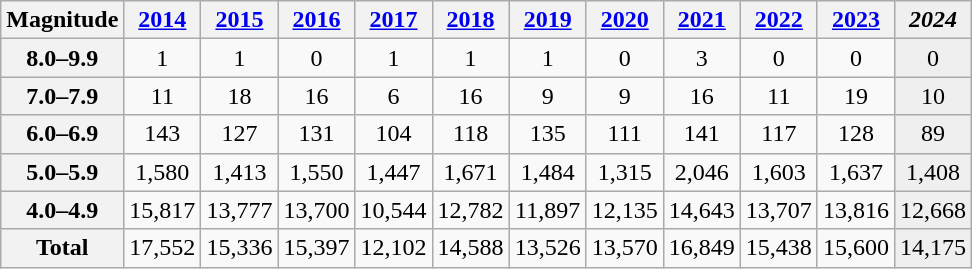<table class="wikitable" style="text-align:center">
<tr>
<th>Magnitude</th>
<th><a href='#'>2014</a></th>
<th><a href='#'>2015</a></th>
<th><a href='#'>2016</a></th>
<th><a href='#'>2017</a></th>
<th><a href='#'>2018</a></th>
<th><a href='#'>2019</a></th>
<th><a href='#'>2020</a></th>
<th><a href='#'>2021</a></th>
<th><a href='#'>2022</a></th>
<th><a href='#'>2023</a></th>
<th style="background:#efefef;"><em>2024</em></th>
</tr>
<tr>
<th>8.0–9.9</th>
<td>1</td>
<td>1</td>
<td>0</td>
<td>1</td>
<td>1</td>
<td>1</td>
<td>0</td>
<td>3</td>
<td>0</td>
<td>0</td>
<td style="background:#efefef;">0</td>
</tr>
<tr>
<th>7.0–7.9</th>
<td>11</td>
<td>18</td>
<td>16</td>
<td>6</td>
<td>16</td>
<td>9</td>
<td>9</td>
<td>16</td>
<td>11</td>
<td>19</td>
<td style="background:#efefef;">10</td>
</tr>
<tr>
<th>6.0–6.9</th>
<td>143</td>
<td>127</td>
<td>131</td>
<td>104</td>
<td>118</td>
<td>135</td>
<td>111</td>
<td>141</td>
<td>117</td>
<td>128</td>
<td style="background:#efefef;">89</td>
</tr>
<tr>
<th>5.0–5.9</th>
<td>1,580</td>
<td>1,413</td>
<td>1,550</td>
<td>1,447</td>
<td>1,671</td>
<td>1,484</td>
<td>1,315</td>
<td>2,046</td>
<td>1,603</td>
<td>1,637</td>
<td style="background:#efefef;">1,408</td>
</tr>
<tr>
<th>4.0–4.9</th>
<td>15,817</td>
<td>13,777</td>
<td>13,700</td>
<td>10,544</td>
<td>12,782</td>
<td>11,897</td>
<td>12,135</td>
<td>14,643</td>
<td>13,707</td>
<td>13,816</td>
<td style="background:#efefef;">12,668</td>
</tr>
<tr>
<th>Total</th>
<td>17,552</td>
<td>15,336</td>
<td>15,397</td>
<td>12,102</td>
<td>14,588</td>
<td>13,526</td>
<td>13,570</td>
<td>16,849</td>
<td>15,438</td>
<td>15,600</td>
<td style="background:#efefef;">14,175</td>
</tr>
</table>
